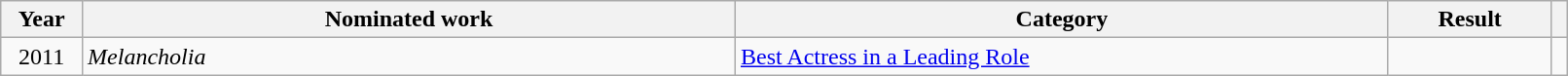<table class="wikitable" style="width:85%;">
<tr>
<th width=5%>Year</th>
<th style="width:40%;">Nominated work</th>
<th style="width:40%;">Category</th>
<th style="width:10%;">Result</th>
<th width=1%></th>
</tr>
<tr>
<td style="text-align:center;">2011</td>
<td><em>Melancholia</em></td>
<td><a href='#'>Best Actress in a Leading Role</a></td>
<td></td>
<td style="text-align:center;"></td>
</tr>
</table>
